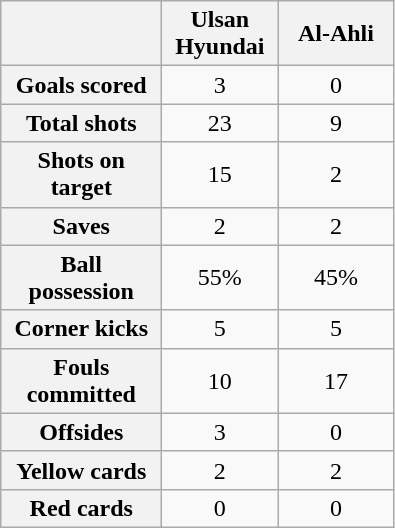<table class="wikitable plainrowheaders" style="text-align: center">
<tr>
<th scope=col width=100></th>
<th scope=col width=70>Ulsan Hyundai</th>
<th scope=col width=70>Al-Ahli</th>
</tr>
<tr>
<th scope=row>Goals scored</th>
<td>3</td>
<td>0</td>
</tr>
<tr>
<th scope=row>Total shots</th>
<td>23</td>
<td>9</td>
</tr>
<tr>
<th scope=row>Shots on target</th>
<td>15</td>
<td>2</td>
</tr>
<tr>
<th scope=row>Saves</th>
<td>2</td>
<td>2</td>
</tr>
<tr>
<th scope=row>Ball possession</th>
<td>55%</td>
<td>45%</td>
</tr>
<tr>
<th scope=row>Corner kicks</th>
<td>5</td>
<td>5</td>
</tr>
<tr>
<th scope=row>Fouls committed</th>
<td>10</td>
<td>17</td>
</tr>
<tr>
<th scope=row>Offsides</th>
<td>3</td>
<td>0</td>
</tr>
<tr>
<th scope=row>Yellow cards</th>
<td>2</td>
<td>2</td>
</tr>
<tr>
<th scope=row>Red cards</th>
<td>0</td>
<td>0</td>
</tr>
</table>
